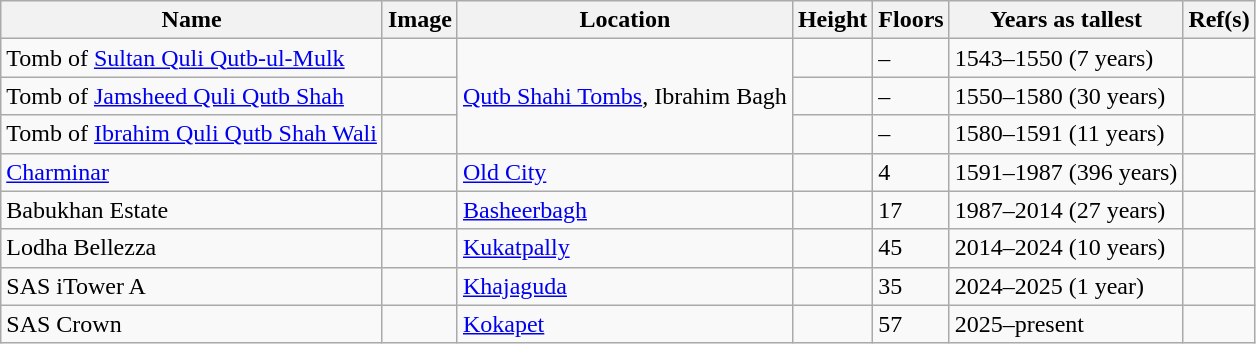<table class="wikitable sortable">
<tr>
<th>Name</th>
<th>Image</th>
<th>Location</th>
<th>Height</th>
<th>Floors</th>
<th>Years as tallest</th>
<th>Ref(s)</th>
</tr>
<tr>
<td>Tomb of <a href='#'>Sultan Quli Qutb-ul-Mulk</a></td>
<td></td>
<td rowspan="3"><a href='#'>Qutb Shahi Tombs</a>, Ibrahim Bagh</td>
<td></td>
<td>–</td>
<td>1543–1550 (7 years)</td>
<td></td>
</tr>
<tr>
<td>Tomb of <a href='#'>Jamsheed Quli Qutb Shah</a></td>
<td></td>
<td></td>
<td>–</td>
<td>1550–1580 (30 years)</td>
<td></td>
</tr>
<tr>
<td>Tomb of <a href='#'>Ibrahim Quli Qutb Shah Wali</a></td>
<td></td>
<td></td>
<td>–</td>
<td>1580–1591 (11 years)</td>
<td></td>
</tr>
<tr>
<td><a href='#'>Charminar</a></td>
<td></td>
<td><a href='#'>Old City</a></td>
<td></td>
<td>4</td>
<td>1591–1987 (396 years)</td>
<td></td>
</tr>
<tr>
<td>Babukhan Estate</td>
<td></td>
<td><a href='#'>Basheerbagh</a></td>
<td></td>
<td>17</td>
<td>1987–2014 (27 years)</td>
<td></td>
</tr>
<tr>
<td>Lodha Bellezza</td>
<td></td>
<td><a href='#'>Kukatpally</a></td>
<td></td>
<td>45</td>
<td>2014–2024 (10 years)</td>
<td></td>
</tr>
<tr>
<td>SAS iTower A</td>
<td></td>
<td><a href='#'>Khajaguda</a></td>
<td></td>
<td>35</td>
<td>2024–2025 (1 year)</td>
<td></td>
</tr>
<tr>
<td>SAS Crown</td>
<td></td>
<td><a href='#'>Kokapet</a></td>
<td></td>
<td>57</td>
<td>2025–present</td>
<td></td>
</tr>
</table>
